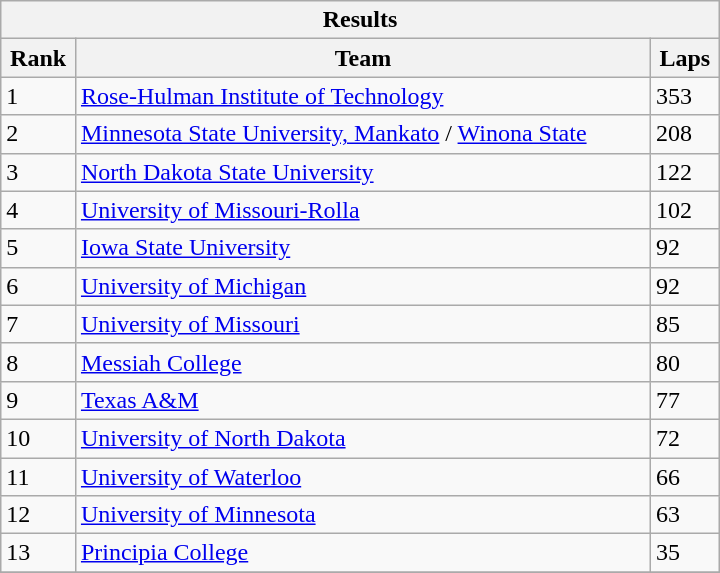<table class="wikitable collapsible collapsed" style="min-width:30em;">
<tr>
<th colspan=3>Results</th>
</tr>
<tr>
<th>Rank</th>
<th>Team</th>
<th>Laps</th>
</tr>
<tr>
<td>1</td>
<td><a href='#'>Rose-Hulman Institute of Technology</a></td>
<td>353</td>
</tr>
<tr>
<td>2</td>
<td><a href='#'>Minnesota State University, Mankato</a> / <a href='#'>Winona State</a></td>
<td>208</td>
</tr>
<tr>
<td>3</td>
<td><a href='#'>North Dakota State University</a></td>
<td>122</td>
</tr>
<tr>
<td>4</td>
<td><a href='#'>University of Missouri-Rolla</a></td>
<td>102</td>
</tr>
<tr>
<td>5</td>
<td><a href='#'>Iowa State University</a></td>
<td>92</td>
</tr>
<tr>
<td>6</td>
<td><a href='#'>University of Michigan</a></td>
<td>92</td>
</tr>
<tr>
<td>7</td>
<td><a href='#'>University of Missouri</a></td>
<td>85</td>
</tr>
<tr>
<td>8</td>
<td><a href='#'>Messiah College</a></td>
<td>80</td>
</tr>
<tr>
<td>9</td>
<td><a href='#'>Texas A&M</a></td>
<td>77</td>
</tr>
<tr>
<td>10</td>
<td><a href='#'>University of North Dakota</a></td>
<td>72</td>
</tr>
<tr>
<td>11</td>
<td><a href='#'>University of Waterloo</a></td>
<td>66</td>
</tr>
<tr>
<td>12</td>
<td><a href='#'>University of Minnesota</a></td>
<td>63</td>
</tr>
<tr>
<td>13</td>
<td><a href='#'>Principia College</a></td>
<td>35</td>
</tr>
<tr>
</tr>
</table>
